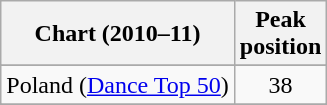<table class="wikitable sortable">
<tr>
<th scope="col">Chart (2010–11)</th>
<th scope="col">Peak<br>position</th>
</tr>
<tr>
</tr>
<tr>
</tr>
<tr>
</tr>
<tr>
<td>Poland (<a href='#'>Dance Top 50</a>)</td>
<td align="center">38</td>
</tr>
<tr>
</tr>
<tr>
</tr>
<tr>
</tr>
<tr>
</tr>
<tr>
</tr>
<tr>
</tr>
<tr>
</tr>
</table>
